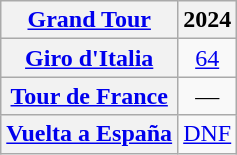<table class="wikitable plainrowheaders">
<tr>
<th scope="col"><a href='#'>Grand Tour</a></th>
<th>2024</th>
</tr>
<tr style="text-align:center;">
<th scope="row"> <a href='#'>Giro d'Italia</a></th>
<td><a href='#'>64</a></td>
</tr>
<tr style="text-align:center;">
<th scope="row"> <a href='#'>Tour de France</a></th>
<td>—</td>
</tr>
<tr style="text-align:center;">
<th scope="row"> <a href='#'>Vuelta a España</a></th>
<td><a href='#'>DNF</a></td>
</tr>
</table>
